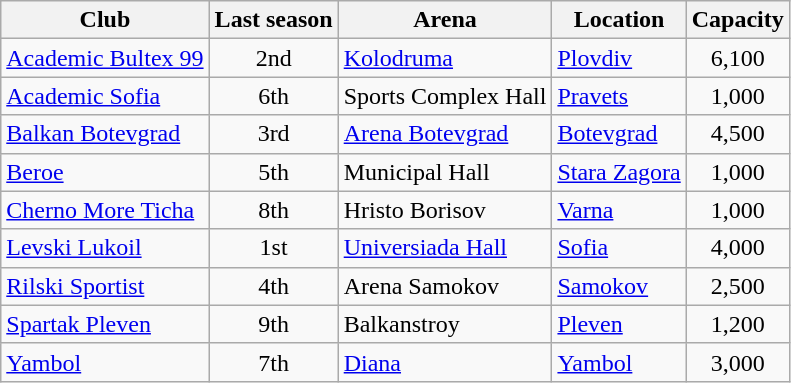<table class="wikitable sortable" style="text-align:center;">
<tr>
<th>Club</th>
<th>Last season</th>
<th>Arena</th>
<th>Location</th>
<th>Capacity</th>
</tr>
<tr>
<td style="text-align:left;"><a href='#'>Academic Bultex 99</a></td>
<td>2nd</td>
<td style="text-align:left;"><a href='#'>Kolodruma </a></td>
<td align=left><a href='#'>Plovdiv</a></td>
<td>6,100</td>
</tr>
<tr>
<td style="text-align:left;"><a href='#'>Academic Sofia</a></td>
<td>6th</td>
<td style="text-align:left;">Sports Complex Hall</td>
<td align=left><a href='#'>Pravets</a></td>
<td>1,000</td>
</tr>
<tr>
<td style="text-align:left;"><a href='#'>Balkan Botevgrad</a></td>
<td>3rd</td>
<td style="text-align:left;"><a href='#'>Arena Botevgrad</a></td>
<td align=left><a href='#'>Botevgrad</a></td>
<td>4,500</td>
</tr>
<tr>
<td style="text-align:left;"><a href='#'>Beroe</a></td>
<td>5th</td>
<td style="text-align:left;">Municipal Hall</td>
<td align=left><a href='#'>Stara Zagora</a></td>
<td>1,000</td>
</tr>
<tr>
<td style="text-align:left;"><a href='#'>Cherno More Ticha</a></td>
<td>8th</td>
<td style="text-align:left;">Hristo Borisov</td>
<td align=left><a href='#'>Varna</a></td>
<td>1,000</td>
</tr>
<tr>
<td style="text-align:left;"><a href='#'>Levski Lukoil</a></td>
<td>1st</td>
<td style="text-align:left;"><a href='#'>Universiada Hall</a></td>
<td align=left><a href='#'>Sofia</a></td>
<td>4,000</td>
</tr>
<tr>
<td style="text-align:left;"><a href='#'>Rilski Sportist</a></td>
<td>4th</td>
<td style="text-align:left;">Arena Samokov</td>
<td align=left><a href='#'>Samokov</a></td>
<td>2,500</td>
</tr>
<tr>
<td style="text-align:left;"><a href='#'>Spartak Pleven</a></td>
<td>9th</td>
<td style="text-align:left;">Balkanstroy</td>
<td align=left><a href='#'>Pleven</a></td>
<td>1,200</td>
</tr>
<tr>
<td style="text-align:left;"><a href='#'>Yambol</a></td>
<td>7th</td>
<td style="text-align:left;"><a href='#'>Diana</a></td>
<td align=left><a href='#'>Yambol</a></td>
<td>3,000</td>
</tr>
</table>
